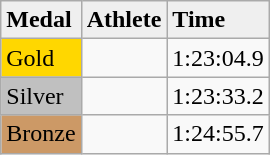<table class="wikitable">
<tr style="background:#efefef;">
<td><strong>Medal</strong></td>
<td><strong>Athlete</strong></td>
<td><strong>Time</strong></td>
</tr>
<tr>
<td style="background:gold;">Gold</td>
<td></td>
<td>1:23:04.9</td>
</tr>
<tr>
<td style="background:silver;">Silver</td>
<td></td>
<td>1:23:33.2</td>
</tr>
<tr>
<td style="background:#c96;">Bronze</td>
<td></td>
<td>1:24:55.7</td>
</tr>
</table>
